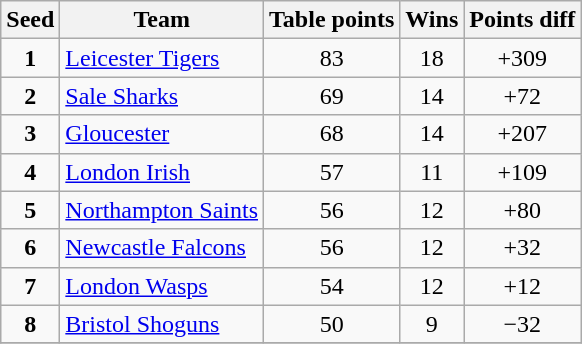<table class="wikitable" style="text-align: center;">
<tr>
<th>Seed</th>
<th>Team</th>
<th>Table points</th>
<th>Wins</th>
<th>Points diff</th>
</tr>
<tr>
<td><strong>1</strong></td>
<td align=left><a href='#'>Leicester Tigers</a></td>
<td>83</td>
<td>18</td>
<td>+309</td>
</tr>
<tr>
<td><strong>2</strong></td>
<td align=left><a href='#'>Sale Sharks</a></td>
<td>69</td>
<td>14</td>
<td>+72</td>
</tr>
<tr>
<td><strong>3</strong></td>
<td align=left><a href='#'>Gloucester</a></td>
<td>68</td>
<td>14</td>
<td>+207</td>
</tr>
<tr>
<td><strong>4</strong></td>
<td align=left><a href='#'>London Irish</a></td>
<td>57</td>
<td>11</td>
<td>+109</td>
</tr>
<tr>
<td><strong>5</strong></td>
<td align=left><a href='#'>Northampton Saints</a></td>
<td>56</td>
<td>12</td>
<td>+80</td>
</tr>
<tr>
<td><strong>6</strong></td>
<td align=left><a href='#'>Newcastle Falcons</a></td>
<td>56</td>
<td>12</td>
<td>+32</td>
</tr>
<tr>
<td><strong>7</strong></td>
<td align=left><a href='#'>London Wasps</a></td>
<td>54</td>
<td>12</td>
<td>+12</td>
</tr>
<tr>
<td><strong>8</strong></td>
<td align=left><a href='#'>Bristol Shoguns</a></td>
<td>50</td>
<td>9</td>
<td>−32</td>
</tr>
<tr>
</tr>
</table>
